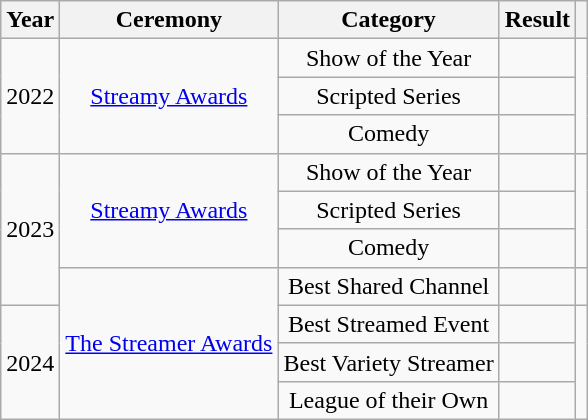<table class="wikitable" style="text-align:center;">
<tr>
<th>Year</th>
<th>Ceremony</th>
<th>Category</th>
<th>Result</th>
<th></th>
</tr>
<tr>
<td rowspan="3">2022</td>
<td rowspan="3"><a href='#'>Streamy Awards</a></td>
<td>Show of the Year</td>
<td></td>
<td rowspan="3"></td>
</tr>
<tr>
<td>Scripted Series</td>
<td></td>
</tr>
<tr>
<td>Comedy</td>
<td></td>
</tr>
<tr>
<td rowspan="4">2023</td>
<td rowspan="3"><a href='#'>Streamy Awards</a></td>
<td>Show of the Year</td>
<td></td>
<td rowspan="3"></td>
</tr>
<tr>
<td>Scripted Series</td>
<td></td>
</tr>
<tr>
<td>Comedy</td>
<td></td>
</tr>
<tr>
<td rowspan="4"><a href='#'>The Streamer Awards</a></td>
<td>Best Shared Channel</td>
<td></td>
<td></td>
</tr>
<tr>
<td rowspan="3">2024</td>
<td>Best Streamed Event</td>
<td></td>
<td rowspan="3"></td>
</tr>
<tr>
<td>Best Variety Streamer</td>
<td></td>
</tr>
<tr>
<td>League of their Own</td>
<td></td>
</tr>
</table>
